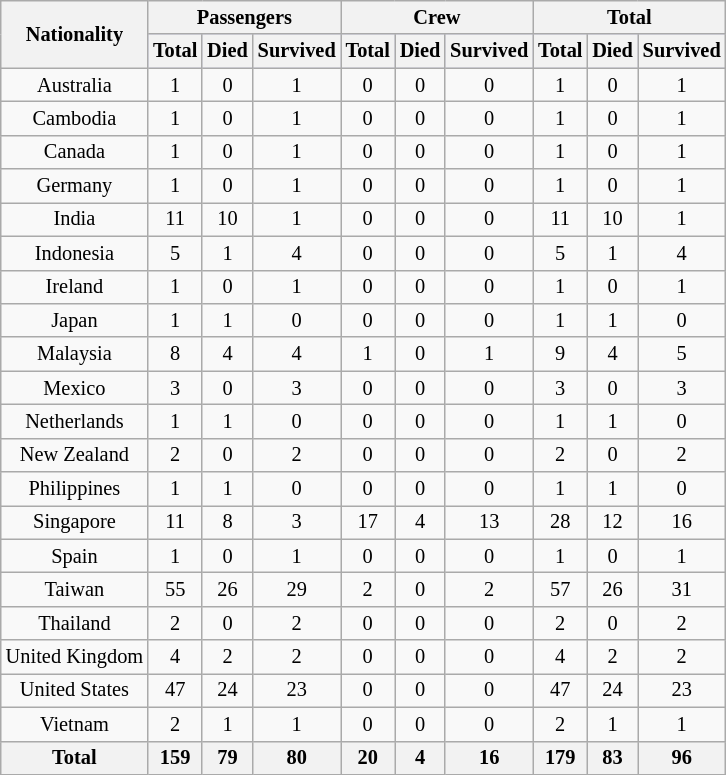<table class="wikitable sortable" style="text-align:center;font-size:85%">
<tr>
<th rowspan=2>Nationality</th>
<th colspan="3">Passengers</th>
<th colspan=3>Crew</th>
<th colspan=3>Total</th>
</tr>
<tr bgcolor=ccccff>
<th>Total</th>
<th>Died</th>
<th>Survived</th>
<th>Total</th>
<th>Died</th>
<th>Survived</th>
<th>Total</th>
<th>Died</th>
<th>Survived</th>
</tr>
<tr>
<td>Australia</td>
<td>1</td>
<td>0</td>
<td>1</td>
<td>0</td>
<td>0</td>
<td>0</td>
<td>1</td>
<td>0</td>
<td>1</td>
</tr>
<tr>
<td>Cambodia</td>
<td>1</td>
<td>0</td>
<td>1</td>
<td>0</td>
<td>0</td>
<td>0</td>
<td>1</td>
<td>0</td>
<td>1</td>
</tr>
<tr>
<td>Canada</td>
<td>1</td>
<td>0</td>
<td>1</td>
<td>0</td>
<td>0</td>
<td>0</td>
<td>1</td>
<td>0</td>
<td>1</td>
</tr>
<tr>
<td>Germany</td>
<td>1</td>
<td>0</td>
<td>1</td>
<td>0</td>
<td>0</td>
<td>0</td>
<td>1</td>
<td>0</td>
<td>1</td>
</tr>
<tr>
<td>India</td>
<td>11</td>
<td>10</td>
<td>1</td>
<td>0</td>
<td>0</td>
<td>0</td>
<td>11</td>
<td>10</td>
<td>1</td>
</tr>
<tr>
<td>Indonesia</td>
<td>5</td>
<td>1</td>
<td>4</td>
<td>0</td>
<td>0</td>
<td>0</td>
<td>5</td>
<td>1</td>
<td>4</td>
</tr>
<tr>
<td>Ireland</td>
<td>1</td>
<td>0</td>
<td>1</td>
<td>0</td>
<td>0</td>
<td>0</td>
<td>1</td>
<td>0</td>
<td>1</td>
</tr>
<tr>
<td>Japan</td>
<td>1</td>
<td>1</td>
<td>0</td>
<td>0</td>
<td>0</td>
<td>0</td>
<td>1</td>
<td>1</td>
<td>0</td>
</tr>
<tr>
<td>Malaysia</td>
<td>8</td>
<td>4</td>
<td>4</td>
<td>1</td>
<td>0</td>
<td>1</td>
<td>9</td>
<td>4</td>
<td>5</td>
</tr>
<tr>
<td>Mexico</td>
<td>3</td>
<td>0</td>
<td>3</td>
<td>0</td>
<td>0</td>
<td>0</td>
<td>3</td>
<td>0</td>
<td>3</td>
</tr>
<tr>
<td>Netherlands</td>
<td>1</td>
<td>1</td>
<td>0</td>
<td>0</td>
<td>0</td>
<td>0</td>
<td>1</td>
<td>1</td>
<td>0</td>
</tr>
<tr>
<td>New Zealand</td>
<td>2</td>
<td>0</td>
<td>2</td>
<td>0</td>
<td>0</td>
<td>0</td>
<td>2</td>
<td>0</td>
<td>2</td>
</tr>
<tr>
<td>Philippines</td>
<td>1</td>
<td>1</td>
<td>0</td>
<td>0</td>
<td>0</td>
<td>0</td>
<td>1</td>
<td>1</td>
<td>0</td>
</tr>
<tr>
<td>Singapore</td>
<td>11</td>
<td>8</td>
<td>3</td>
<td>17</td>
<td>4</td>
<td>13</td>
<td>28</td>
<td>12</td>
<td>16</td>
</tr>
<tr>
<td>Spain</td>
<td>1</td>
<td>0</td>
<td>1</td>
<td>0</td>
<td>0</td>
<td>0</td>
<td>1</td>
<td>0</td>
<td>1</td>
</tr>
<tr>
<td>Taiwan</td>
<td>55</td>
<td>26</td>
<td>29</td>
<td>2</td>
<td>0</td>
<td>2</td>
<td>57</td>
<td>26</td>
<td>31</td>
</tr>
<tr>
<td>Thailand</td>
<td>2</td>
<td>0</td>
<td>2</td>
<td>0</td>
<td>0</td>
<td>0</td>
<td>2</td>
<td>0</td>
<td>2</td>
</tr>
<tr>
<td>United Kingdom</td>
<td>4</td>
<td>2</td>
<td>2</td>
<td>0</td>
<td>0</td>
<td>0</td>
<td>4</td>
<td>2</td>
<td>2</td>
</tr>
<tr>
<td>United States</td>
<td>47</td>
<td>24</td>
<td>23</td>
<td>0</td>
<td>0</td>
<td>0</td>
<td>47</td>
<td>24</td>
<td>23</td>
</tr>
<tr>
<td>Vietnam</td>
<td>2</td>
<td>1</td>
<td>1</td>
<td>0</td>
<td>0</td>
<td>0</td>
<td>2</td>
<td>1</td>
<td>1</td>
</tr>
<tr class="unsortable">
<th>Total</th>
<th>159</th>
<th>79</th>
<th>80</th>
<th>20</th>
<th>4</th>
<th>16</th>
<th>179</th>
<th>83</th>
<th>96</th>
</tr>
</table>
